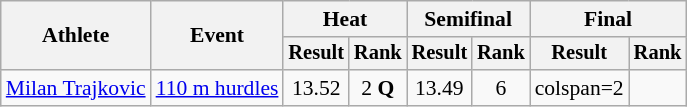<table class="wikitable" style="font-size:90%">
<tr>
<th rowspan="2">Athlete</th>
<th rowspan="2">Event</th>
<th colspan="2">Heat</th>
<th colspan="2">Semifinal</th>
<th colspan="2">Final</th>
</tr>
<tr style="font-size:95%">
<th>Result</th>
<th>Rank</th>
<th>Result</th>
<th>Rank</th>
<th>Result</th>
<th>Rank</th>
</tr>
<tr align=center>
<td align=left><a href='#'>Milan Trajkovic</a></td>
<td align=left><a href='#'>110 m hurdles</a></td>
<td>13.52</td>
<td>2 <strong>Q</strong></td>
<td>13.49</td>
<td>6</td>
<td>colspan=2 </td>
</tr>
</table>
